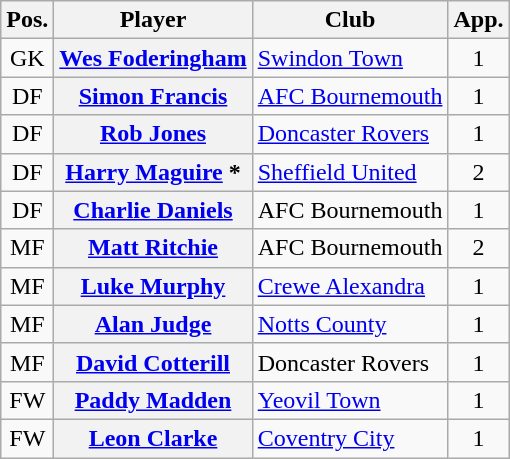<table class="wikitable plainrowheaders" style="text-align: left">
<tr>
<th scope=col>Pos.</th>
<th scope=col>Player</th>
<th scope=col>Club</th>
<th scope=col>App.</th>
</tr>
<tr>
<td style=text-align:center>GK</td>
<th scope=row><a href='#'>Wes Foderingham</a></th>
<td><a href='#'>Swindon Town</a></td>
<td style=text-align:center>1</td>
</tr>
<tr>
<td style=text-align:center>DF</td>
<th scope=row><a href='#'>Simon Francis</a></th>
<td><a href='#'>AFC Bournemouth</a></td>
<td style=text-align:center>1</td>
</tr>
<tr>
<td style=text-align:center>DF</td>
<th scope=row><a href='#'>Rob Jones</a></th>
<td><a href='#'>Doncaster Rovers</a></td>
<td style=text-align:center>1</td>
</tr>
<tr>
<td style=text-align:center>DF</td>
<th scope=row><a href='#'>Harry Maguire</a> *</th>
<td><a href='#'>Sheffield United</a></td>
<td style=text-align:center>2</td>
</tr>
<tr>
<td style=text-align:center>DF</td>
<th scope=row><a href='#'>Charlie Daniels</a></th>
<td>AFC Bournemouth</td>
<td style=text-align:center>1</td>
</tr>
<tr>
<td style=text-align:center>MF</td>
<th scope=row><a href='#'>Matt Ritchie</a></th>
<td>AFC Bournemouth</td>
<td style=text-align:center>2</td>
</tr>
<tr>
<td style=text-align:center>MF</td>
<th scope=row><a href='#'>Luke Murphy</a></th>
<td><a href='#'>Crewe Alexandra</a></td>
<td style=text-align:center>1</td>
</tr>
<tr>
<td style=text-align:center>MF</td>
<th scope=row><a href='#'>Alan Judge</a></th>
<td><a href='#'>Notts County</a></td>
<td style=text-align:center>1</td>
</tr>
<tr>
<td style=text-align:center>MF</td>
<th scope=row><a href='#'>David Cotterill</a></th>
<td>Doncaster Rovers</td>
<td style=text-align:center>1</td>
</tr>
<tr>
<td style=text-align:center>FW</td>
<th scope=row><a href='#'>Paddy Madden</a></th>
<td><a href='#'>Yeovil Town</a></td>
<td style=text-align:center>1</td>
</tr>
<tr>
<td style=text-align:center>FW</td>
<th scope=row><a href='#'>Leon Clarke</a></th>
<td><a href='#'>Coventry City</a></td>
<td style=text-align:center>1</td>
</tr>
</table>
